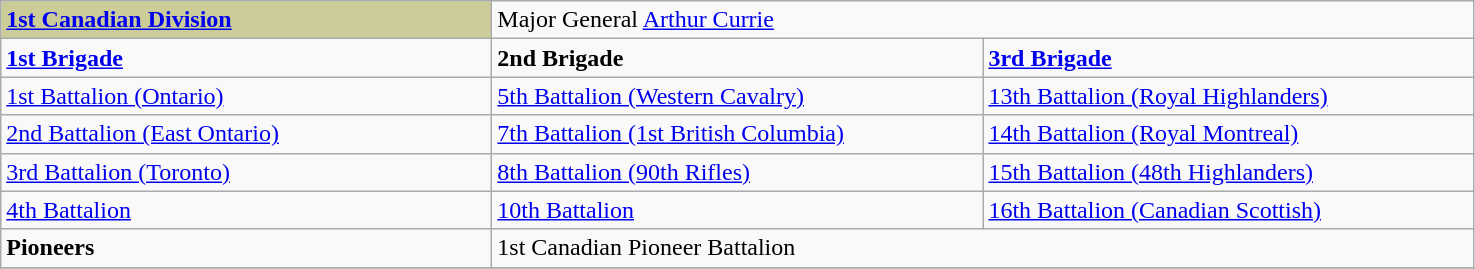<table class="wikitable">
<tr>
<td style="background:#CCCC99;"><strong><a href='#'>1st Canadian Division</a>  </strong></td>
<td colspan="2">Major General <a href='#'>Arthur Currie</a></td>
</tr>
<tr>
<td width="320pt"><strong><a href='#'>1st Brigade</a></strong></td>
<td width="320pt"><strong>2nd Brigade</strong></td>
<td width="320pt"><strong><a href='#'>3rd Brigade</a></strong></td>
</tr>
<tr>
<td><a href='#'>1st Battalion (Ontario)</a></td>
<td><a href='#'>5th Battalion (Western Cavalry)</a></td>
<td><a href='#'>13th Battalion (Royal Highlanders)</a></td>
</tr>
<tr>
<td><a href='#'>2nd Battalion (East Ontario)</a></td>
<td><a href='#'>7th Battalion (1st British Columbia)</a></td>
<td><a href='#'>14th Battalion (Royal Montreal)</a></td>
</tr>
<tr>
<td><a href='#'>3rd Battalion (Toronto)</a></td>
<td><a href='#'>8th Battalion (90th Rifles)</a></td>
<td><a href='#'>15th Battalion (48th Highlanders)</a></td>
</tr>
<tr>
<td><a href='#'>4th Battalion</a></td>
<td><a href='#'>10th Battalion</a></td>
<td><a href='#'>16th Battalion (Canadian Scottish)</a></td>
</tr>
<tr>
<td><strong>Pioneers</strong></td>
<td colspan="2">1st Canadian Pioneer Battalion</td>
</tr>
<tr>
</tr>
</table>
